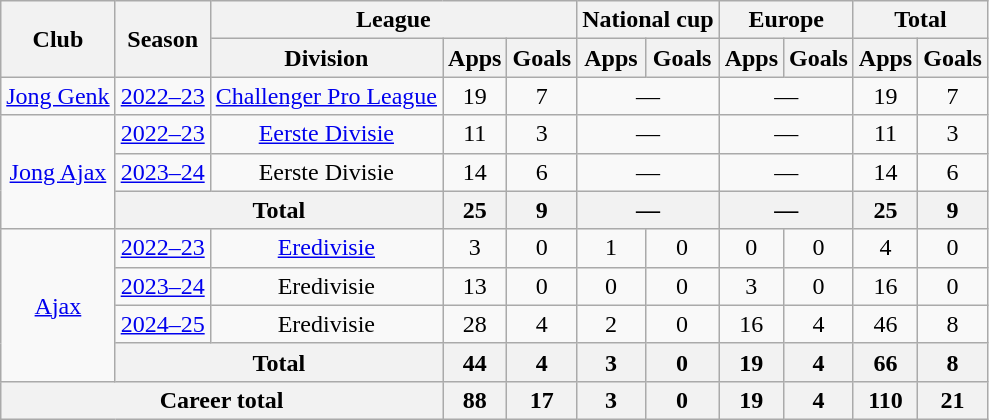<table class="wikitable" style="text-align:center">
<tr>
<th rowspan="2">Club</th>
<th rowspan="2">Season</th>
<th colspan="3">League</th>
<th colspan="2">National cup</th>
<th colspan="2">Europe</th>
<th colspan="2">Total</th>
</tr>
<tr>
<th>Division</th>
<th>Apps</th>
<th>Goals</th>
<th>Apps</th>
<th>Goals</th>
<th>Apps</th>
<th>Goals</th>
<th>Apps</th>
<th>Goals</th>
</tr>
<tr>
<td><a href='#'>Jong Genk</a></td>
<td><a href='#'>2022–23</a></td>
<td><a href='#'>Challenger Pro League</a></td>
<td>19</td>
<td>7</td>
<td colspan="2">—</td>
<td colspan="2">—</td>
<td>19</td>
<td>7</td>
</tr>
<tr>
<td rowspan="3"><a href='#'>Jong Ajax</a></td>
<td><a href='#'>2022–23</a></td>
<td><a href='#'>Eerste Divisie</a></td>
<td>11</td>
<td>3</td>
<td colspan="2">—</td>
<td colspan="2">—</td>
<td>11</td>
<td>3</td>
</tr>
<tr>
<td><a href='#'>2023–24</a></td>
<td>Eerste Divisie</td>
<td>14</td>
<td>6</td>
<td colspan="2">—</td>
<td colspan="2">—</td>
<td>14</td>
<td>6</td>
</tr>
<tr>
<th colspan="2">Total</th>
<th>25</th>
<th>9</th>
<th colspan="2">—</th>
<th colspan="2">—</th>
<th>25</th>
<th>9</th>
</tr>
<tr>
<td rowspan="4"><a href='#'>Ajax</a></td>
<td><a href='#'>2022–23</a></td>
<td><a href='#'>Eredivisie</a></td>
<td>3</td>
<td>0</td>
<td>1</td>
<td>0</td>
<td>0</td>
<td>0</td>
<td>4</td>
<td>0</td>
</tr>
<tr>
<td><a href='#'>2023–24</a></td>
<td>Eredivisie</td>
<td>13</td>
<td>0</td>
<td>0</td>
<td>0</td>
<td>3</td>
<td>0</td>
<td>16</td>
<td>0</td>
</tr>
<tr>
<td><a href='#'>2024–25</a></td>
<td>Eredivisie</td>
<td>28</td>
<td>4</td>
<td>2</td>
<td>0</td>
<td>16</td>
<td>4</td>
<td>46</td>
<td>8</td>
</tr>
<tr>
<th colspan="2">Total</th>
<th>44</th>
<th>4</th>
<th>3</th>
<th>0</th>
<th>19</th>
<th>4</th>
<th>66</th>
<th>8</th>
</tr>
<tr>
<th colspan="3">Career total</th>
<th>88</th>
<th>17</th>
<th>3</th>
<th>0</th>
<th>19</th>
<th>4</th>
<th>110</th>
<th>21</th>
</tr>
</table>
